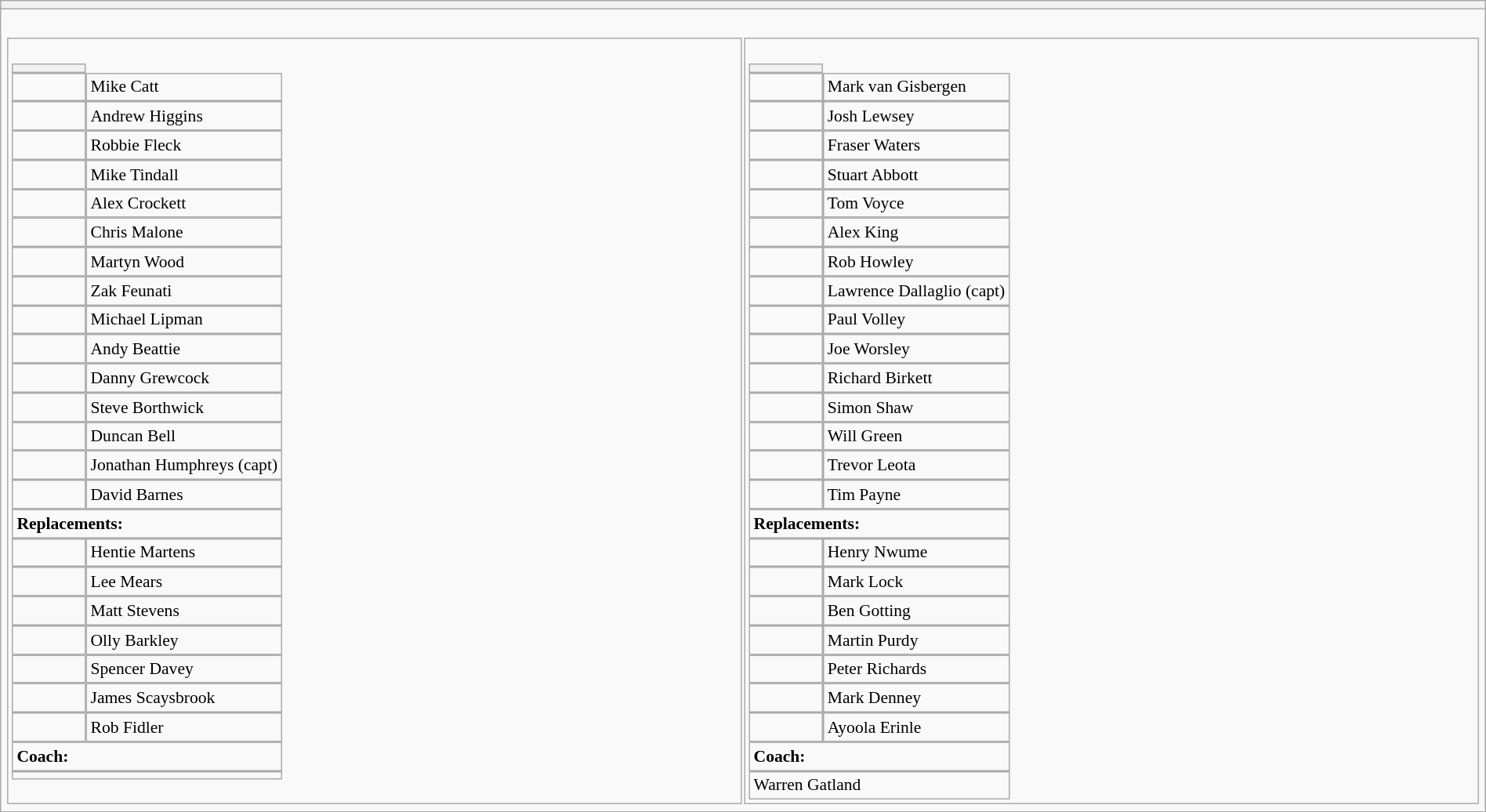<table style="width:100%" class="wikitable collapsible collapsed">
<tr>
<th></th>
</tr>
<tr>
<td><br>




<table width="100%">
<tr>
<td valign="top" width="50%"><br><table style="font-size: 90%" cellspacing="0" cellpadding="0">
<tr>
<th width="55"></th>
</tr>
<tr>
<td></td>
<td>Mike Catt</td>
</tr>
<tr>
<td></td>
<td>Andrew Higgins</td>
</tr>
<tr>
<td></td>
<td>Robbie Fleck</td>
</tr>
<tr>
<td></td>
<td>Mike Tindall</td>
</tr>
<tr>
<td></td>
<td>Alex Crockett</td>
</tr>
<tr>
<td></td>
<td>Chris Malone</td>
</tr>
<tr>
<td></td>
<td>Martyn Wood</td>
</tr>
<tr>
<td></td>
<td>Zak Feunati</td>
</tr>
<tr>
<td></td>
<td>Michael Lipman</td>
</tr>
<tr>
<td></td>
<td>Andy Beattie</td>
</tr>
<tr>
<td></td>
<td>Danny Grewcock</td>
</tr>
<tr>
<td></td>
<td>Steve Borthwick</td>
</tr>
<tr>
<td></td>
<td>Duncan Bell</td>
</tr>
<tr>
<td></td>
<td>Jonathan Humphreys (capt)</td>
</tr>
<tr>
<td></td>
<td>David Barnes</td>
</tr>
<tr>
<td colspan=3><strong>Replacements:</strong></td>
</tr>
<tr>
<td></td>
<td>Hentie Martens</td>
</tr>
<tr>
<td></td>
<td>Lee Mears</td>
</tr>
<tr>
<td></td>
<td>Matt Stevens</td>
</tr>
<tr>
<td></td>
<td>Olly Barkley</td>
</tr>
<tr>
<td></td>
<td>Spencer Davey</td>
</tr>
<tr>
<td></td>
<td>James Scaysbrook</td>
</tr>
<tr>
<td></td>
<td>Rob Fidler</td>
</tr>
<tr>
<td colspan=3><strong>Coach:</strong></td>
</tr>
<tr>
<td colspan="4"></td>
</tr>
</table>
</td>
<td valign="top" width="50%"><br><table style="font-size: 90%" cellspacing="0" cellpadding="0">
<tr>
<th width="55"></th>
</tr>
<tr>
<td></td>
<td>Mark van Gisbergen</td>
</tr>
<tr>
<td></td>
<td>Josh Lewsey</td>
</tr>
<tr>
<td></td>
<td>Fraser Waters</td>
</tr>
<tr>
<td></td>
<td>Stuart Abbott</td>
</tr>
<tr>
<td></td>
<td>Tom Voyce</td>
</tr>
<tr>
<td></td>
<td>Alex King</td>
</tr>
<tr>
<td></td>
<td>Rob Howley</td>
</tr>
<tr>
<td></td>
<td>Lawrence Dallaglio (capt)</td>
</tr>
<tr>
<td></td>
<td>Paul Volley</td>
</tr>
<tr>
<td></td>
<td>Joe Worsley</td>
</tr>
<tr>
<td></td>
<td>Richard Birkett</td>
</tr>
<tr>
<td></td>
<td>Simon Shaw</td>
</tr>
<tr>
<td></td>
<td>Will Green</td>
</tr>
<tr>
<td></td>
<td>Trevor Leota</td>
</tr>
<tr>
<td></td>
<td>Tim Payne</td>
</tr>
<tr>
<td colspan=3><strong>Replacements:</strong></td>
</tr>
<tr>
<td></td>
<td>Henry Nwume</td>
</tr>
<tr>
<td></td>
<td>Mark Lock</td>
</tr>
<tr>
<td></td>
<td>Ben Gotting</td>
</tr>
<tr>
<td></td>
<td>Martin Purdy</td>
</tr>
<tr>
<td></td>
<td>Peter Richards</td>
</tr>
<tr>
<td></td>
<td>Mark Denney</td>
</tr>
<tr>
<td></td>
<td>Ayoola Erinle</td>
</tr>
<tr>
<td colspan=3><strong>Coach:</strong></td>
</tr>
<tr>
<td colspan="4">Warren Gatland</td>
</tr>
</table>
</td>
</tr>
</table>
</td>
</tr>
</table>
